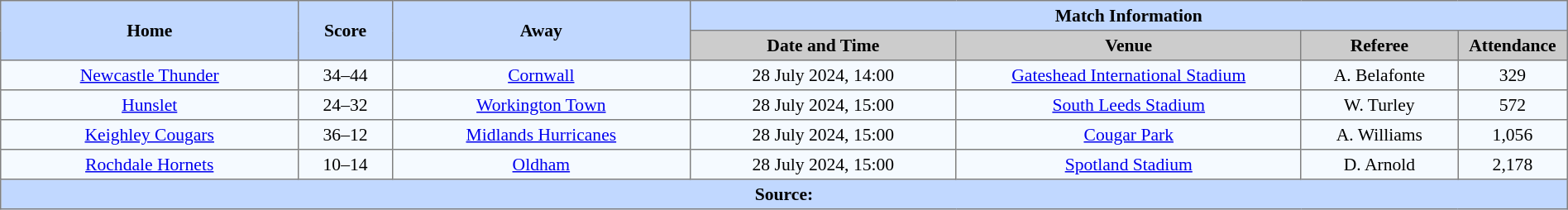<table border=1 style="border-collapse:collapse; font-size:90%; text-align:center;" cellpadding=3 cellspacing=0 width=100%>
<tr bgcolor=#C1D8FF>
<th scope="col" rowspan=2 width=19%>Home</th>
<th scope="col" rowspan=2 width=6%>Score</th>
<th scope="col" rowspan=2 width=19%>Away</th>
<th colspan=6>Match Information</th>
</tr>
<tr bgcolor=#CCCCCC>
<th scope="col" width=17%>Date and Time</th>
<th scope="col" width=22%>Venue</th>
<th scope="col" width=10%>Referee</th>
<th scope="col" width=7%>Attendance</th>
</tr>
<tr bgcolor=#F5FAFF>
<td> <a href='#'>Newcastle Thunder</a></td>
<td>34–44</td>
<td> <a href='#'>Cornwall</a></td>
<td>28 July 2024, 14:00</td>
<td><a href='#'>Gateshead International Stadium</a></td>
<td>A. Belafonte</td>
<td>329</td>
</tr>
<tr bgcolor=#F5FAFF>
<td> <a href='#'>Hunslet</a></td>
<td>24–32</td>
<td> <a href='#'>Workington Town</a></td>
<td>28 July 2024, 15:00</td>
<td><a href='#'>South Leeds Stadium</a></td>
<td>W. Turley</td>
<td>572</td>
</tr>
<tr bgcolor=#F5FAFF>
<td> <a href='#'>Keighley Cougars</a></td>
<td>36–12</td>
<td> <a href='#'>Midlands Hurricanes</a></td>
<td>28 July 2024, 15:00</td>
<td><a href='#'>Cougar Park</a></td>
<td>A. Williams</td>
<td>1,056</td>
</tr>
<tr bgcolor=#F5FAFF>
<td> <a href='#'>Rochdale Hornets</a></td>
<td>10–14</td>
<td> <a href='#'>Oldham</a></td>
<td>28 July 2024, 15:00</td>
<td><a href='#'>Spotland Stadium</a></td>
<td>D. Arnold</td>
<td>2,178</td>
</tr>
<tr style="background:#c1d8ff;">
<th colspan=7>Source:</th>
</tr>
</table>
